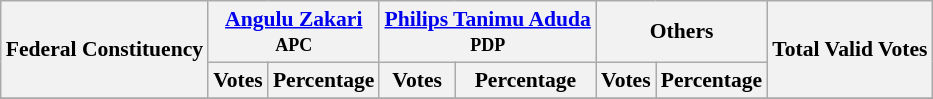<table class="wikitable sortable" style=" font-size: 90%">
<tr>
<th rowspan="2">Federal Constituency</th>
<th colspan="2"><a href='#'>Angulu Zakari</a><br><small>APC</small></th>
<th colspan="2"><a href='#'>Philips Tanimu Aduda</a><br><small>PDP</small></th>
<th colspan="2">Others</th>
<th rowspan="2">Total Valid Votes</th>
</tr>
<tr>
<th>Votes</th>
<th>Percentage</th>
<th>Votes</th>
<th>Percentage</th>
<th>Votes</th>
<th>Percentage</th>
</tr>
<tr>
</tr>
<tr>
</tr>
<tr>
</tr>
<tr>
</tr>
<tr>
</tr>
</table>
